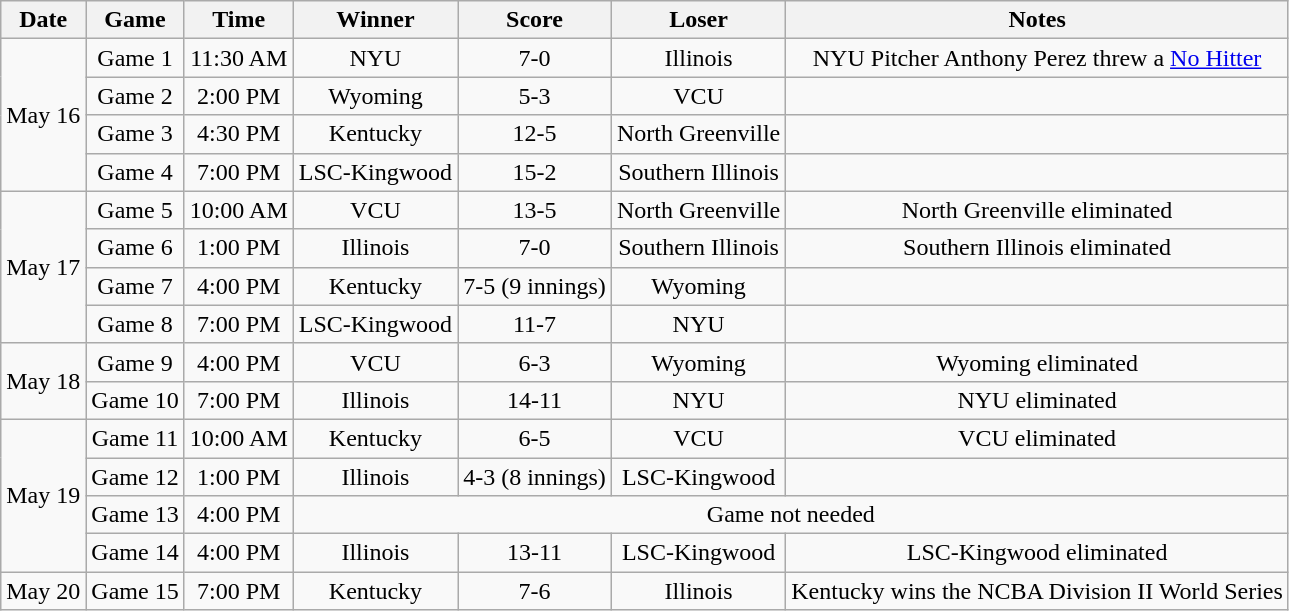<table class="wikitable">
<tr align="center">
<th>Date</th>
<th>Game</th>
<th>Time</th>
<th>Winner</th>
<th>Score</th>
<th>Loser</th>
<th>Notes</th>
</tr>
<tr align="center">
<td rowspan=4>May 16</td>
<td>Game 1</td>
<td>11:30 AM</td>
<td>NYU</td>
<td>7-0</td>
<td>Illinois</td>
<td>NYU Pitcher Anthony Perez threw a <a href='#'>No Hitter</a></td>
</tr>
<tr align="center">
<td>Game 2</td>
<td>2:00 PM</td>
<td>Wyoming</td>
<td>5-3</td>
<td>VCU</td>
<td></td>
</tr>
<tr align="center">
<td>Game 3</td>
<td>4:30 PM</td>
<td>Kentucky</td>
<td>12-5</td>
<td>North Greenville</td>
<td></td>
</tr>
<tr align="center">
<td>Game 4</td>
<td>7:00 PM</td>
<td>LSC-Kingwood</td>
<td>15-2</td>
<td>Southern Illinois</td>
<td></td>
</tr>
<tr align="center">
<td rowspan=4>May 17</td>
<td>Game 5</td>
<td>10:00 AM</td>
<td>VCU</td>
<td>13-5</td>
<td>North Greenville</td>
<td>North Greenville eliminated</td>
</tr>
<tr align="center">
<td>Game 6</td>
<td>1:00 PM</td>
<td>Illinois</td>
<td>7-0</td>
<td>Southern Illinois</td>
<td>Southern Illinois eliminated</td>
</tr>
<tr align="center">
<td>Game 7</td>
<td>4:00 PM</td>
<td>Kentucky</td>
<td>7-5 (9 innings)</td>
<td>Wyoming</td>
<td></td>
</tr>
<tr align="center">
<td>Game 8</td>
<td>7:00 PM</td>
<td>LSC-Kingwood</td>
<td>11-7</td>
<td>NYU</td>
<td></td>
</tr>
<tr align="center">
<td rowspan=2>May 18</td>
<td>Game 9</td>
<td>4:00 PM</td>
<td>VCU</td>
<td>6-3</td>
<td>Wyoming</td>
<td>Wyoming eliminated</td>
</tr>
<tr align="center">
<td>Game 10</td>
<td>7:00 PM</td>
<td>Illinois</td>
<td>14-11</td>
<td>NYU</td>
<td>NYU eliminated</td>
</tr>
<tr align="center">
<td rowspan=4>May 19</td>
<td>Game 11</td>
<td>10:00 AM</td>
<td>Kentucky</td>
<td>6-5</td>
<td>VCU</td>
<td>VCU eliminated</td>
</tr>
<tr align="center">
<td>Game 12</td>
<td>1:00 PM</td>
<td>Illinois</td>
<td>4-3 (8 innings)</td>
<td>LSC-Kingwood</td>
<td></td>
</tr>
<tr align="center">
<td>Game 13</td>
<td>4:00 PM</td>
<td colspan=4>Game not needed</td>
</tr>
<tr align="center">
<td>Game 14</td>
<td>4:00 PM</td>
<td>Illinois</td>
<td>13-11</td>
<td>LSC-Kingwood</td>
<td>LSC-Kingwood eliminated</td>
</tr>
<tr align="center">
<td>May 20</td>
<td>Game 15</td>
<td>7:00 PM</td>
<td>Kentucky</td>
<td>7-6</td>
<td>Illinois</td>
<td>Kentucky wins the NCBA Division II World Series</td>
</tr>
</table>
